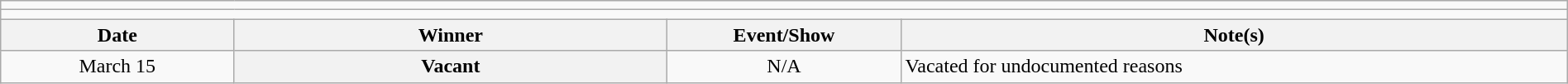<table class="wikitable" style="text-align:center; width:100%;">
<tr>
<td colspan=5></td>
</tr>
<tr>
<td colspan=5><strong></strong></td>
</tr>
<tr>
<th width=14%>Date</th>
<th width=26%>Winner</th>
<th width=14%>Event/Show</th>
<th width=40%>Note(s)</th>
</tr>
<tr>
<td>March 15</td>
<th>Vacant</th>
<td>N/A</td>
<td align=left>Vacated for undocumented reasons</td>
</tr>
</table>
